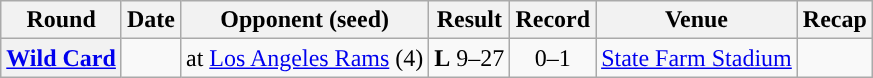<table class="wikitable" style="text-align:center">
<tr>
<th>Round</th>
<th>Date</th>
<th>Opponent (seed)</th>
<th>Result</th>
<th>Record</th>
<th>Venue</th>
<th>Recap</th>
</tr>
<tr>
<th><a href='#'>Wild Card</a></th>
<td></td>
<td>at <a href='#'>Los Angeles Rams</a> (4)</td>
<td><strong>L</strong> 9–27</td>
<td>0–1</td>
<td><a href='#'>State Farm Stadium</a></td>
<td></td>
</tr>
</table>
